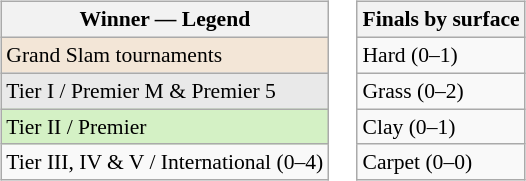<table>
<tr valign=top>
<td><br><table class=wikitable style="font-size:90%">
<tr>
<th>Winner — Legend</th>
</tr>
<tr>
<td style="background:#f3e6d7;">Grand Slam tournaments</td>
</tr>
<tr>
<td style="background:#e9e9e9;">Tier I / Premier M & Premier 5</td>
</tr>
<tr>
<td style="background:#d4f1c5;">Tier II / Premier</td>
</tr>
<tr>
<td>Tier III, IV & V / International (0–4)</td>
</tr>
</table>
</td>
<td><br><table class=wikitable style="font-size:90%">
<tr>
<th>Finals by surface</th>
</tr>
<tr>
<td>Hard (0–1)</td>
</tr>
<tr>
<td>Grass (0–2)</td>
</tr>
<tr>
<td>Clay (0–1)</td>
</tr>
<tr>
<td>Carpet (0–0)</td>
</tr>
</table>
</td>
</tr>
</table>
